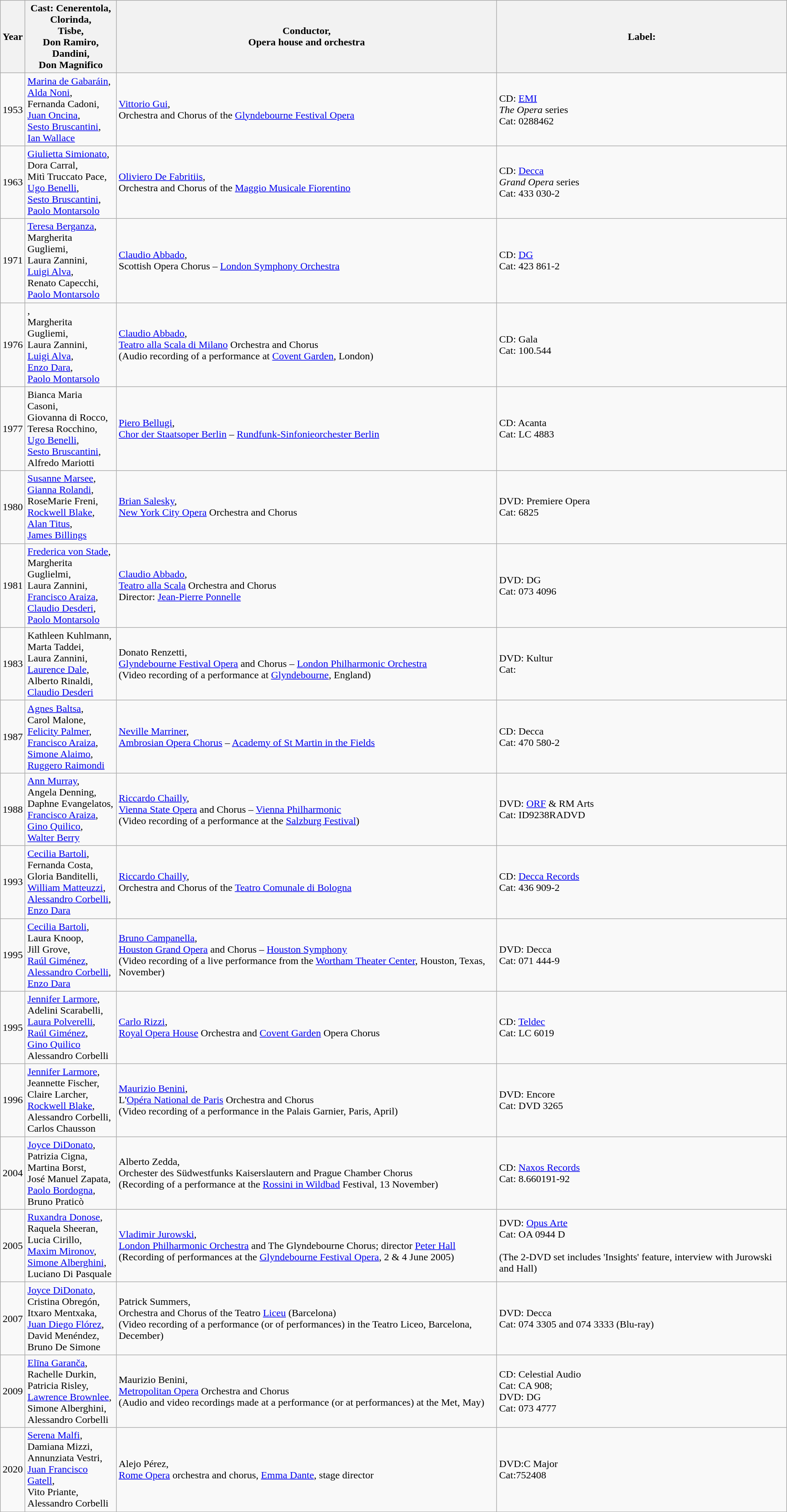<table class="wikitable">
<tr>
<th>Year</th>
<th>Cast: Cenerentola,<br>Clorinda,<br>Tisbe,<br>Don Ramiro,<br>Dandini, <br>Don Magnifico</th>
<th>Conductor,<br>Opera house and orchestra</th>
<th>Label:</th>
</tr>
<tr>
<td>1953</td>
<td><a href='#'>Marina de Gabaráin</a>,<br><a href='#'>Alda Noni</a>,<br>Fernanda Cadoni,<br><a href='#'>Juan Oncina</a>,<br><a href='#'>Sesto Bruscantini</a>,<br><a href='#'>Ian Wallace</a></td>
<td><a href='#'>Vittorio Gui</a>,<br>Orchestra and Chorus of the <a href='#'>Glyndebourne Festival Opera</a></td>
<td>CD: <a href='#'>EMI</a><br><em>The Opera</em> series<br>Cat: 0288462</td>
</tr>
<tr>
<td>1963</td>
<td><a href='#'>Giulietta Simionato</a>,<br>Dora Carral,<br>Mitì Truccato Pace,<br><a href='#'>Ugo Benelli</a>,<br><a href='#'>Sesto Bruscantini</a>,<br><a href='#'>Paolo Montarsolo</a></td>
<td><a href='#'>Oliviero De Fabritiis</a>,<br>Orchestra and Chorus of the <a href='#'>Maggio Musicale Fiorentino</a></td>
<td>CD: <a href='#'>Decca</a><br><em>Grand Opera</em> series<br>Cat: 433 030-2</td>
</tr>
<tr>
<td>1971</td>
<td><a href='#'>Teresa Berganza</a>,<br>Margherita Gugliemi,<br>Laura Zannini,<br><a href='#'>Luigi Alva</a>,<br>Renato Capecchi,<br><a href='#'>Paolo Montarsolo</a></td>
<td><a href='#'>Claudio Abbado</a>,<br>Scottish Opera Chorus – <a href='#'>London Symphony Orchestra</a></td>
<td>CD: <a href='#'>DG</a><br>Cat: 423 861-2</td>
</tr>
<tr>
<td>1976</td>
<td>,<br>Margherita Gugliemi,<br>Laura Zannini,<br><a href='#'>Luigi Alva</a>,<br><a href='#'>Enzo Dara</a>,<br><a href='#'>Paolo Montarsolo</a></td>
<td><a href='#'>Claudio Abbado</a>,<br><a href='#'>Teatro alla Scala di Milano</a> Orchestra and Chorus<br>(Audio recording of a performance at <a href='#'>Covent Garden</a>, London)</td>
<td>CD: Gala<br>Cat: 100.544</td>
</tr>
<tr>
<td>1977</td>
<td>Bianca Maria Casoni,<br>Giovanna di Rocco,<br>Teresa Rocchino,<br><a href='#'>Ugo Benelli</a>,<br><a href='#'>Sesto Bruscantini</a>,<br>Alfredo Mariotti</td>
<td><a href='#'>Piero Bellugi</a>,<br><a href='#'>Chor der Staatsoper Berlin</a> – <a href='#'>Rundfunk-Sinfonieorchester Berlin</a></td>
<td>CD: Acanta<br>Cat: LC 4883</td>
</tr>
<tr>
<td>1980</td>
<td><a href='#'>Susanne Marsee</a>,<br><a href='#'>Gianna Rolandi</a>,<br>RoseMarie Freni,<br><a href='#'>Rockwell Blake</a>,<br><a href='#'>Alan Titus</a>,<br><a href='#'>James Billings</a></td>
<td><a href='#'>Brian Salesky</a>,<br><a href='#'>New York City Opera</a> Orchestra and Chorus</td>
<td>DVD: Premiere Opera<br>Cat: 6825</td>
</tr>
<tr>
<td>1981</td>
<td><a href='#'>Frederica von Stade</a>,<br>Margherita Guglielmi,<br>Laura Zannini,<br><a href='#'>Francisco Araiza</a>,<br><a href='#'>Claudio Desderi</a>,<br><a href='#'>Paolo Montarsolo</a></td>
<td><a href='#'>Claudio Abbado</a>,<br><a href='#'>Teatro alla Scala</a> Orchestra and Chorus<br>Director: <a href='#'>Jean-Pierre Ponnelle</a></td>
<td>DVD: DG<br>Cat: 073 4096</td>
</tr>
<tr>
<td>1983</td>
<td>Kathleen Kuhlmann,<br>Marta Taddei,<br>Laura Zannini,<br><a href='#'>Laurence Dale</a>,<br>Alberto Rinaldi,<br><a href='#'>Claudio Desderi</a></td>
<td>Donato Renzetti,<br><a href='#'>Glyndebourne Festival Opera</a> and Chorus – <a href='#'>London Philharmonic Orchestra</a><br>(Video recording of a performance at <a href='#'>Glyndebourne</a>, England)</td>
<td>DVD: Kultur<br>Cat: </td>
</tr>
<tr>
<td>1987</td>
<td><a href='#'>Agnes Baltsa</a>,<br>Carol Malone,<br><a href='#'>Felicity Palmer</a>,<br><a href='#'>Francisco Araiza</a>,<br><a href='#'>Simone Alaimo</a>,<br><a href='#'>Ruggero Raimondi</a></td>
<td><a href='#'>Neville Marriner</a>,<br><a href='#'>Ambrosian Opera Chorus</a> – <a href='#'>Academy of St Martin in the Fields</a></td>
<td>CD: Decca<br>Cat: 470 580-2</td>
</tr>
<tr>
<td>1988</td>
<td><a href='#'>Ann Murray</a>,<br>Angela Denning,<br>Daphne Evangelatos,<br><a href='#'>Francisco Araiza</a>,<br><a href='#'>Gino Quilico</a>,<br><a href='#'>Walter Berry</a></td>
<td><a href='#'>Riccardo Chailly</a>,<br><a href='#'>Vienna State Opera</a> and Chorus – <a href='#'>Vienna Philharmonic</a><br>(Video recording of a performance at the <a href='#'>Salzburg Festival</a>)</td>
<td>DVD: <a href='#'>ORF</a> & RM Arts<br>Cat: ID9238RADVD</td>
</tr>
<tr>
<td>1993</td>
<td><a href='#'>Cecilia Bartoli</a>,<br>Fernanda Costa,<br>Gloria Banditelli,<br><a href='#'>William Matteuzzi</a>,<br><a href='#'>Alessandro Corbelli</a>,<br><a href='#'>Enzo Dara</a></td>
<td><a href='#'>Riccardo Chailly</a>,<br>Orchestra and Chorus of the <a href='#'>Teatro Comunale di Bologna</a></td>
<td>CD: <a href='#'>Decca Records</a><br>Cat: 436 909-2</td>
</tr>
<tr>
<td>1995</td>
<td><a href='#'>Cecilia Bartoli</a>,<br>Laura Knoop,<br>Jill Grove,<br><a href='#'>Raúl Giménez</a>,<br><a href='#'>Alessandro Corbelli</a>,<br><a href='#'>Enzo Dara</a></td>
<td><a href='#'>Bruno Campanella</a>,<br><a href='#'>Houston Grand Opera</a> and Chorus – <a href='#'>Houston Symphony</a><br>(Video recording of a live performance from the <a href='#'>Wortham Theater Center</a>, Houston, Texas, November)</td>
<td>DVD: Decca<br>Cat: 071 444-9</td>
</tr>
<tr>
<td>1995</td>
<td><a href='#'>Jennifer Larmore</a>,<br>Adelini Scarabelli,<br><a href='#'>Laura Polverelli</a>,<br><a href='#'>Raúl Giménez</a>,<br><a href='#'>Gino Quilico</a><br>Alessandro Corbelli</td>
<td><a href='#'>Carlo Rizzi</a>,<br><a href='#'>Royal Opera House</a> Orchestra and <a href='#'>Covent Garden</a> Opera Chorus</td>
<td>CD: <a href='#'>Teldec</a><br>Cat: LC 6019</td>
</tr>
<tr>
<td>1996</td>
<td><a href='#'>Jennifer Larmore</a>,<br>Jeannette Fischer,<br>Claire Larcher,<br><a href='#'>Rockwell Blake</a>,<br>Alessandro Corbelli,<br>Carlos Chausson</td>
<td><a href='#'>Maurizio Benini</a>,<br>L'<a href='#'>Opéra National de Paris</a> Orchestra and Chorus<br>(Video recording of a performance in the Palais Garnier, Paris, April)</td>
<td>DVD: Encore<br>Cat: DVD 3265</td>
</tr>
<tr>
<td>2004</td>
<td><a href='#'>Joyce DiDonato</a>,<br>Patrizia Cigna,<br>Martina Borst,<br>José Manuel Zapata,<br><a href='#'>Paolo Bordogna</a>,<br>Bruno Praticò</td>
<td>Alberto Zedda,<br>Orchester des Südwestfunks Kaiserslautern and Prague Chamber Chorus<br>(Recording of a performance at the <a href='#'>Rossini in Wildbad</a> Festival, 13 November)</td>
<td>CD: <a href='#'>Naxos Records</a><br>Cat: 8.660191-92</td>
</tr>
<tr>
<td>2005</td>
<td><a href='#'>Ruxandra Donose</a>,<br>Raquela Sheeran,<br>Lucia Cirillo,<br><a href='#'>Maxim Mironov</a>,<br><a href='#'>Simone Alberghini</a>,<br>Luciano Di Pasquale</td>
<td><a href='#'>Vladimir Jurowski</a>,<br><a href='#'>London Philharmonic Orchestra</a> and The Glyndebourne Chorus; director <a href='#'>Peter Hall</a><br>(Recording of performances at the <a href='#'>Glyndebourne Festival Opera</a>, 2 & 4 June 2005)</td>
<td>DVD: <a href='#'>Opus Arte</a><br>Cat: OA 0944 D <br><br>(The 2-DVD set includes 'Insights' feature, interview with Jurowski and Hall)</td>
</tr>
<tr>
<td>2007</td>
<td><a href='#'>Joyce DiDonato</a>,<br>Cristina Obregón,<br>Itxaro Mentxaka,<br><a href='#'>Juan Diego Flórez</a>,<br>David Menéndez,<br>Bruno De Simone</td>
<td>Patrick Summers,<br>Orchestra and Chorus of the Teatro <a href='#'>Liceu</a> (Barcelona)<br>(Video recording of a performance (or of performances) in the Teatro Liceo, Barcelona, December)</td>
<td>DVD: Decca<br>Cat: 074 3305 and 074 3333 (Blu-ray)</td>
</tr>
<tr>
<td>2009</td>
<td><a href='#'>Elīna Garanča</a>,<br>Rachelle Durkin,<br>Patricia Risley,<br><a href='#'>Lawrence Brownlee</a>,<br>Simone Alberghini,<br>Alessandro Corbelli</td>
<td>Maurizio Benini,<br><a href='#'>Metropolitan Opera</a> Orchestra and Chorus<br>(Audio and video recordings made at a performance (or at performances) at the Met, May)</td>
<td>CD: Celestial Audio<br>Cat: CA 908;<br>DVD: DG<br>Cat: 073 4777</td>
</tr>
<tr>
<td>2020</td>
<td><a href='#'>Serena Malfi</a>,<br>Damiana Mizzi,<br>Annunziata Vestri,<br><a href='#'>Juan Francisco Gatell</a>,<br>Vito Priante,<br>Alessandro Corbelli</td>
<td>Alejo Pérez,<br><a href='#'>Rome Opera</a> orchestra and chorus, <a href='#'>Emma Dante</a>, stage director</td>
<td>DVD:C Major <br>Cat:752408</td>
</tr>
</table>
